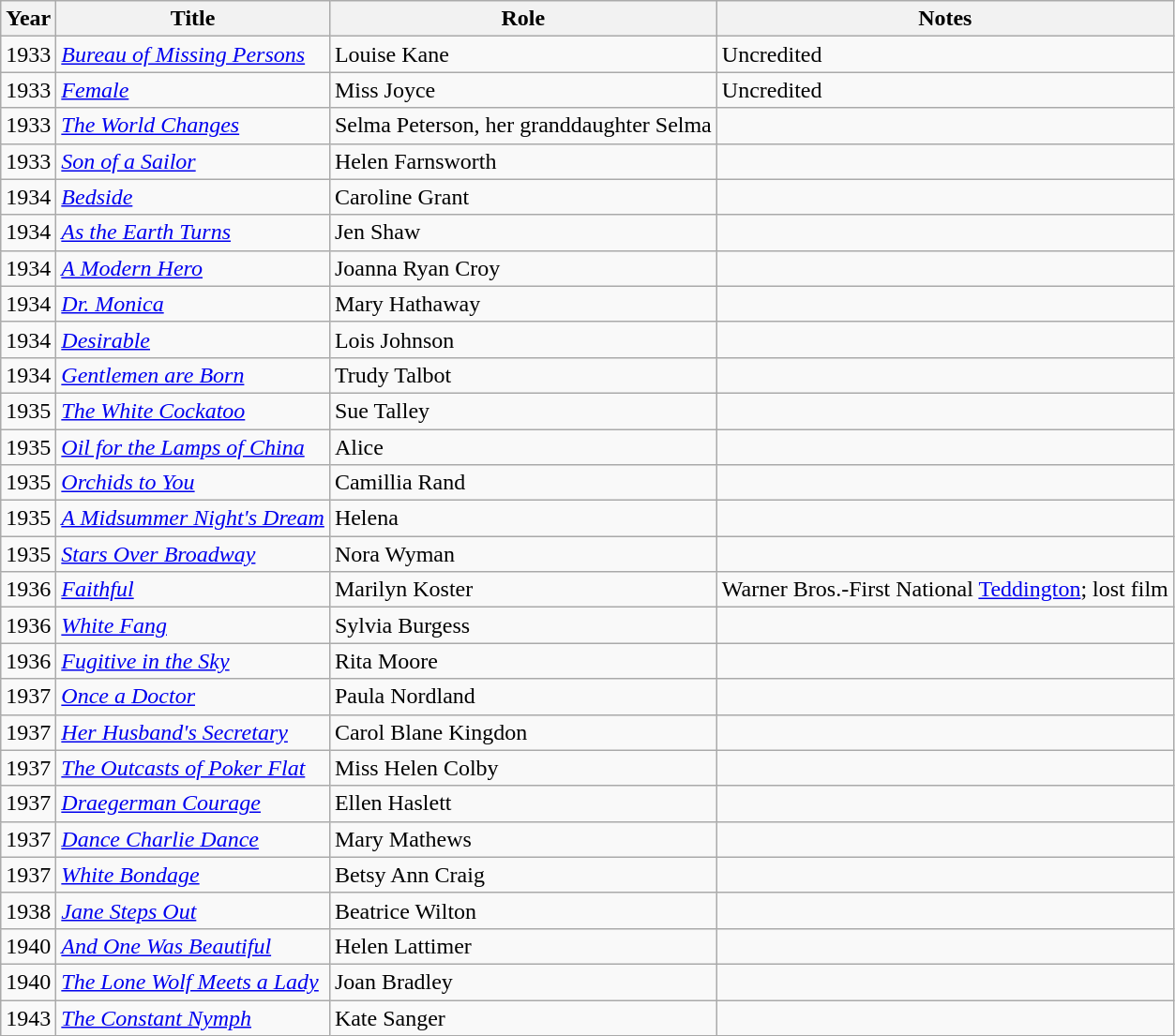<table class="wikitable sortable">
<tr>
<th>Year</th>
<th>Title</th>
<th>Role</th>
<th class="unsortable">Notes</th>
</tr>
<tr>
<td>1933</td>
<td><em><a href='#'>Bureau of Missing Persons</a></em></td>
<td>Louise Kane</td>
<td>Uncredited</td>
</tr>
<tr>
<td>1933</td>
<td><em><a href='#'>Female</a></em></td>
<td>Miss Joyce</td>
<td>Uncredited</td>
</tr>
<tr>
<td>1933</td>
<td><em><a href='#'>The World Changes</a></em></td>
<td>Selma Peterson, her granddaughter Selma</td>
<td></td>
</tr>
<tr>
<td>1933</td>
<td><em><a href='#'>Son of a Sailor</a></em></td>
<td>Helen Farnsworth</td>
<td></td>
</tr>
<tr>
<td>1934</td>
<td><em><a href='#'>Bedside</a></em></td>
<td>Caroline Grant</td>
<td></td>
</tr>
<tr>
<td>1934</td>
<td><em><a href='#'>As the Earth Turns</a></em></td>
<td>Jen Shaw</td>
<td></td>
</tr>
<tr>
<td>1934</td>
<td><em><a href='#'>A Modern Hero</a></em></td>
<td>Joanna Ryan Croy</td>
<td></td>
</tr>
<tr>
<td>1934</td>
<td><em><a href='#'>Dr. Monica</a></em></td>
<td>Mary Hathaway</td>
<td></td>
</tr>
<tr>
<td>1934</td>
<td><em><a href='#'>Desirable</a></em></td>
<td>Lois Johnson</td>
<td></td>
</tr>
<tr>
<td>1934</td>
<td><em><a href='#'>Gentlemen are Born</a></em></td>
<td>Trudy Talbot</td>
<td></td>
</tr>
<tr>
<td>1935</td>
<td><em><a href='#'>The White Cockatoo</a></em></td>
<td>Sue Talley</td>
<td></td>
</tr>
<tr>
<td>1935</td>
<td><em><a href='#'>Oil for the Lamps of China</a></em></td>
<td>Alice</td>
<td></td>
</tr>
<tr>
<td>1935</td>
<td><em><a href='#'>Orchids to You</a></em></td>
<td>Camillia Rand</td>
<td></td>
</tr>
<tr>
<td>1935</td>
<td><em><a href='#'>A Midsummer Night's Dream</a></em></td>
<td>Helena</td>
<td></td>
</tr>
<tr>
<td>1935</td>
<td><em><a href='#'>Stars Over Broadway</a></em></td>
<td>Nora Wyman</td>
<td></td>
</tr>
<tr>
<td>1936</td>
<td><em><a href='#'>Faithful</a></em></td>
<td>Marilyn Koster</td>
<td>Warner Bros.-First National <a href='#'>Teddington</a>; lost film</td>
</tr>
<tr>
<td>1936</td>
<td><em><a href='#'>White Fang</a></em></td>
<td>Sylvia Burgess</td>
<td></td>
</tr>
<tr>
<td>1936</td>
<td><em><a href='#'>Fugitive in the Sky</a></em></td>
<td>Rita Moore</td>
<td></td>
</tr>
<tr>
<td>1937</td>
<td><em><a href='#'>Once a Doctor</a></em></td>
<td>Paula Nordland</td>
<td></td>
</tr>
<tr>
<td>1937</td>
<td><em><a href='#'>Her Husband's Secretary</a></em></td>
<td>Carol Blane Kingdon</td>
<td></td>
</tr>
<tr>
<td>1937</td>
<td><em><a href='#'>The Outcasts of Poker Flat</a></em></td>
<td>Miss Helen Colby</td>
<td></td>
</tr>
<tr>
<td>1937</td>
<td><em><a href='#'>Draegerman Courage</a></em></td>
<td>Ellen Haslett</td>
<td></td>
</tr>
<tr>
<td>1937</td>
<td><em><a href='#'>Dance Charlie Dance</a></em></td>
<td>Mary Mathews</td>
<td></td>
</tr>
<tr>
<td>1937</td>
<td><em><a href='#'>White Bondage</a></em></td>
<td>Betsy Ann Craig</td>
<td></td>
</tr>
<tr>
<td>1938</td>
<td><em><a href='#'>Jane Steps Out</a></em></td>
<td>Beatrice Wilton</td>
<td></td>
</tr>
<tr>
<td>1940</td>
<td><em><a href='#'>And One Was Beautiful</a></em></td>
<td>Helen Lattimer</td>
<td></td>
</tr>
<tr>
<td>1940</td>
<td><em><a href='#'>The Lone Wolf Meets a Lady</a></em></td>
<td>Joan Bradley</td>
<td></td>
</tr>
<tr>
<td>1943</td>
<td><em><a href='#'>The Constant Nymph</a></em></td>
<td>Kate Sanger</td>
<td></td>
</tr>
</table>
